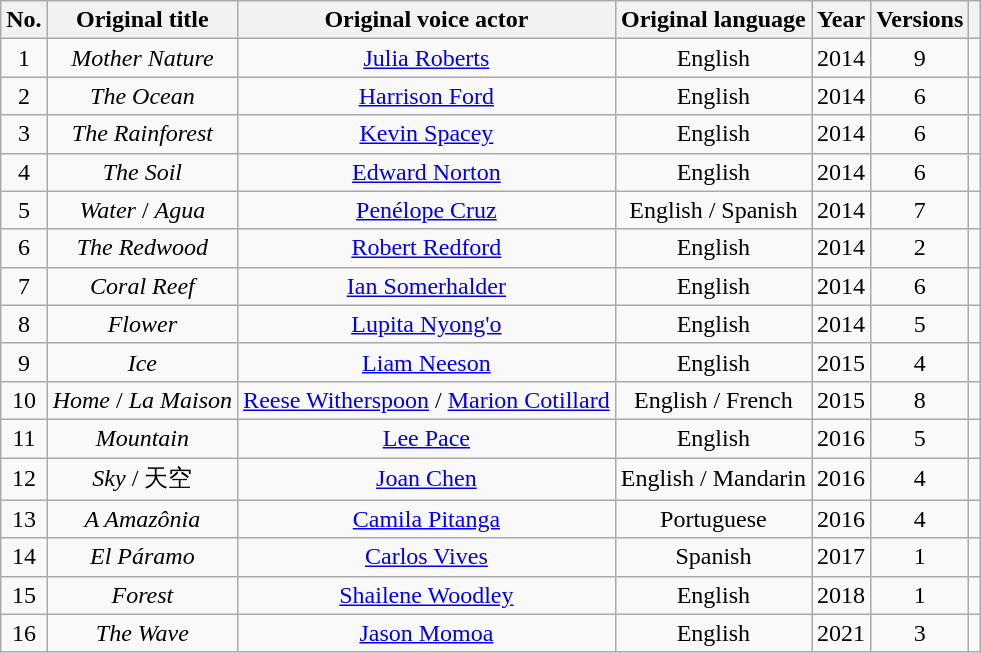<table class="wikitable">
<tr>
<th>No.</th>
<th>Original title</th>
<th>Original voice actor</th>
<th>Original language</th>
<th>Year</th>
<th>Versions</th>
<th></th>
</tr>
<tr>
<td style="text-align: center;">1</td>
<td style="text-align: center;"><em>Mother Nature</em></td>
<td style="text-align: center;"><a href='#'>Julia Roberts</a></td>
<td style="text-align: center;">English</td>
<td style="text-align: center;">2014</td>
<td style="text-align: center;">9</td>
<td style="text-align: center;"></td>
</tr>
<tr>
<td style="text-align: center;">2</td>
<td style="text-align: center;"><em>The Ocean</em></td>
<td style="text-align: center;"><a href='#'>Harrison Ford</a></td>
<td style="text-align: center;">English</td>
<td style="text-align: center;">2014</td>
<td style="text-align: center;">6</td>
<td style="text-align: center;"></td>
</tr>
<tr>
<td style="text-align: center;">3</td>
<td style="text-align: center;"><em>The Rainforest</em></td>
<td style="text-align: center;"><a href='#'>Kevin Spacey</a></td>
<td style="text-align: center;">English</td>
<td style="text-align: center;">2014</td>
<td style="text-align: center;">6</td>
<td style="text-align: center;"></td>
</tr>
<tr>
<td style="text-align: center;">4</td>
<td style="text-align: center;"><em>The Soil</em></td>
<td style="text-align: center;"><a href='#'>Edward Norton</a></td>
<td style="text-align: center;">English</td>
<td style="text-align: center;">2014</td>
<td style="text-align: center;">6</td>
<td style="text-align: center;"></td>
</tr>
<tr>
<td style="text-align: center;">5</td>
<td style="text-align: center;"><em>Water</em> / <em>Agua</em></td>
<td style="text-align: center;"><a href='#'>Penélope Cruz</a></td>
<td style="text-align: center;">English / Spanish</td>
<td style="text-align: center;">2014</td>
<td style="text-align: center;">7</td>
<td style="text-align: center;"></td>
</tr>
<tr>
<td style="text-align: center;">6</td>
<td style="text-align: center;"><em>The Redwood</em></td>
<td style="text-align: center;"><a href='#'>Robert Redford</a></td>
<td style="text-align: center;">English</td>
<td style="text-align: center;">2014</td>
<td style="text-align: center;">2</td>
<td style="text-align: center;"></td>
</tr>
<tr>
<td style="text-align: center;">7</td>
<td style="text-align: center;"><em>Coral Reef</em></td>
<td style="text-align: center;"><a href='#'>Ian Somerhalder</a></td>
<td style="text-align: center;">English</td>
<td style="text-align: center;">2014</td>
<td style="text-align: center;">6</td>
<td style="text-align: center;"></td>
</tr>
<tr>
<td style="text-align: center;">8</td>
<td style="text-align: center;"><em>Flower</em></td>
<td style="text-align: center;"><a href='#'>Lupita Nyong'o</a></td>
<td style="text-align: center;">English</td>
<td style="text-align: center;">2014</td>
<td style="text-align: center;">5</td>
<td style="text-align: center;"></td>
</tr>
<tr>
<td style="text-align: center;">9</td>
<td style="text-align: center;"><em>Ice</em></td>
<td style="text-align: center;"><a href='#'>Liam Neeson</a></td>
<td style="text-align: center;">English</td>
<td style="text-align: center;">2015</td>
<td style="text-align: center;">4</td>
<td style="text-align: center;"></td>
</tr>
<tr>
<td style="text-align: center;">10</td>
<td style="text-align: center;"><em>Home</em> / <em>La Maison</em></td>
<td style="text-align: center;"><a href='#'>Reese Witherspoon</a> / <a href='#'>Marion Cotillard</a></td>
<td style="text-align: center;">English / French</td>
<td style="text-align: center;">2015</td>
<td style="text-align: center;">8</td>
<td style="text-align: center;"></td>
</tr>
<tr>
<td style="text-align: center;">11</td>
<td style="text-align: center;"><em>Mountain</em></td>
<td style="text-align: center;"><a href='#'>Lee Pace</a></td>
<td style="text-align: center;">English</td>
<td style="text-align: center;">2016</td>
<td style="text-align: center;">5</td>
<td style="text-align: center;"></td>
</tr>
<tr>
<td style="text-align: center;">12</td>
<td style="text-align: center;"><em>Sky</em> / 天空</td>
<td style="text-align: center;"><a href='#'>Joan Chen</a></td>
<td style="text-align: center;">English / Mandarin</td>
<td style="text-align: center;">2016</td>
<td style="text-align: center;">4</td>
<td style="text-align: center;"></td>
</tr>
<tr>
<td style="text-align: center;">13</td>
<td style="text-align: center;"><em>A Amazônia</em></td>
<td style="text-align: center;"><a href='#'>Camila Pitanga</a></td>
<td style="text-align: center;">Portuguese</td>
<td style="text-align: center;">2016</td>
<td style="text-align: center;">4</td>
<td style="text-align: center;"></td>
</tr>
<tr>
<td style="text-align: center;">14</td>
<td style="text-align: center;"><em>El Páramo</em></td>
<td style="text-align: center;"><a href='#'>Carlos Vives</a></td>
<td style="text-align: center;">Spanish</td>
<td style="text-align: center;">2017</td>
<td style="text-align: center;">1</td>
<td style="text-align: center;"></td>
</tr>
<tr>
<td style="text-align: center;">15</td>
<td style="text-align: center;"><em>Forest</em></td>
<td style="text-align: center;"><a href='#'>Shailene Woodley</a></td>
<td style="text-align: center;">English</td>
<td style="text-align: center;">2018</td>
<td style="text-align: center;">1</td>
<td style="text-align: center;"></td>
</tr>
<tr>
<td style="text-align: center;">16</td>
<td style="text-align: center;"><em>The Wave</em></td>
<td style="text-align: center;"><a href='#'>Jason Momoa</a></td>
<td style="text-align: center;">English</td>
<td style="text-align: center;">2021</td>
<td style="text-align: center;">3</td>
<td style="text-align: center;"></td>
</tr>
</table>
